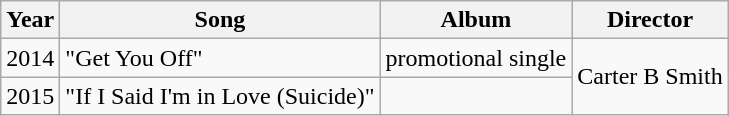<table class="wikitable sortable">
<tr>
<th>Year</th>
<th>Song</th>
<th>Album</th>
<th>Director</th>
</tr>
<tr>
<td>2014</td>
<td>"Get You Off" <br></td>
<td>promotional single</td>
<td style="text-align:left;" rowspan="2">Carter B Smith</td>
</tr>
<tr>
<td>2015</td>
<td>"If I Said I'm in Love (Suicide)" <br></td>
<td></td>
</tr>
</table>
